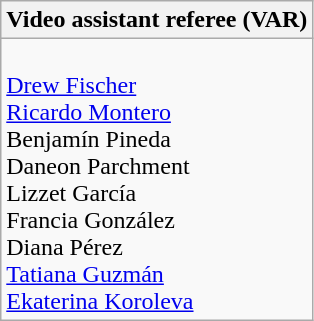<table class="wikitable">
<tr>
<th>Video assistant referee (VAR)</th>
</tr>
<tr>
<td><br> <a href='#'>Drew Fischer</a><br>
 <a href='#'>Ricardo Montero</a><br>
 Benjamín Pineda<br>
 Daneon Parchment<br>
 Lizzet García<br>
 Francia González<br>
 Diana Pérez<br>
 <a href='#'>Tatiana Guzmán</a><br>
 <a href='#'>Ekaterina Koroleva</a><br></td>
</tr>
</table>
